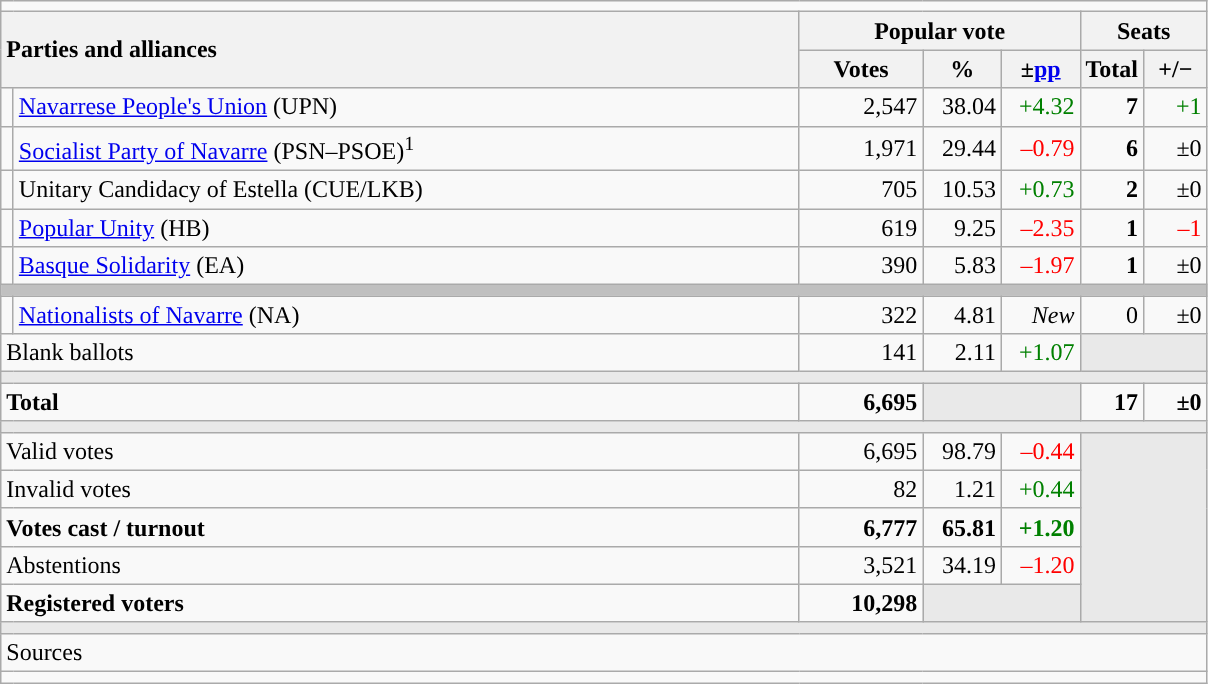<table class="wikitable" style="text-align:right;">
<tr>
<td colspan="7"></td>
</tr>
<tr>
<th style="text-align:left;" rowspan="2" colspan="2" width="525">Parties and alliances</th>
<th colspan="3">Popular vote</th>
<th colspan="2">Seats</th>
</tr>
<tr>
<th width="75">Votes</th>
<th width="45">%</th>
<th width="45">±<a href='#'>pp</a></th>
<th width="35">Total</th>
<th width="35">+/−</th>
</tr>
<tr>
<td width="1" style="color:inherit;background:"></td>
<td align="left"><a href='#'>Navarrese People's Union</a> (UPN)</td>
<td>2,547</td>
<td>38.04</td>
<td style="color:green;">+4.32</td>
<td><strong>7</strong></td>
<td style="color:green;">+1</td>
</tr>
<tr>
<td style="color:inherit;background:"></td>
<td align="left"><a href='#'>Socialist Party of Navarre</a> (PSN–PSOE)<sup>1</sup></td>
<td>1,971</td>
<td>29.44</td>
<td style="color:red;">–0.79</td>
<td><strong>6</strong></td>
<td>±0</td>
</tr>
<tr>
<td style="color:inherit;background:"></td>
<td align="left">Unitary Candidacy of Estella (CUE/LKB)</td>
<td>705</td>
<td>10.53</td>
<td style="color:green;">+0.73</td>
<td><strong>2</strong></td>
<td>±0</td>
</tr>
<tr>
<td style="color:inherit;background:"></td>
<td align="left"><a href='#'>Popular Unity</a> (HB)</td>
<td>619</td>
<td>9.25</td>
<td style="color:red;">–2.35</td>
<td><strong>1</strong></td>
<td style="color:red;">–1</td>
</tr>
<tr>
<td style="color:inherit;background:"></td>
<td align="left"><a href='#'>Basque Solidarity</a> (EA)</td>
<td>390</td>
<td>5.83</td>
<td style="color:red;">–1.97</td>
<td><strong>1</strong></td>
<td>±0</td>
</tr>
<tr>
<td colspan="7" bgcolor="#C0C0C0"></td>
</tr>
<tr>
<td style="color:inherit;background:"></td>
<td align="left"><a href='#'>Nationalists of Navarre</a> (NA)</td>
<td>322</td>
<td>4.81</td>
<td><em>New</em></td>
<td>0</td>
<td>±0</td>
</tr>
<tr>
<td align="left" colspan="2">Blank ballots</td>
<td>141</td>
<td>2.11</td>
<td style="color:green;">+1.07</td>
<td bgcolor="#E9E9E9" colspan="2"></td>
</tr>
<tr>
<td colspan="7" bgcolor="#E9E9E9"></td>
</tr>
<tr style="font-weight:bold;">
<td align="left" colspan="2">Total</td>
<td>6,695</td>
<td bgcolor="#E9E9E9" colspan="2"></td>
<td>17</td>
<td>±0</td>
</tr>
<tr>
<td colspan="7" bgcolor="#E9E9E9"></td>
</tr>
<tr>
<td align="left" colspan="2">Valid votes</td>
<td>6,695</td>
<td>98.79</td>
<td style="color:red;">–0.44</td>
<td bgcolor="#E9E9E9" colspan="2" rowspan="5"></td>
</tr>
<tr>
<td align="left" colspan="2">Invalid votes</td>
<td>82</td>
<td>1.21</td>
<td style="color:green;">+0.44</td>
</tr>
<tr style="font-weight:bold;">
<td align="left" colspan="2">Votes cast / turnout</td>
<td>6,777</td>
<td>65.81</td>
<td style="color:green;">+1.20</td>
</tr>
<tr>
<td align="left" colspan="2">Abstentions</td>
<td>3,521</td>
<td>34.19</td>
<td style="color:red;">–1.20</td>
</tr>
<tr style="font-weight:bold;">
<td align="left" colspan="2">Registered voters</td>
<td>10,298</td>
<td bgcolor="#E9E9E9" colspan="2"></td>
</tr>
<tr>
<td colspan="7" bgcolor="#E9E9E9"></td>
</tr>
<tr>
<td align="left" colspan="7">Sources</td>
</tr>
<tr>
<td colspan="7" style="text-align:left; max-width:790px;"></td>
</tr>
</table>
